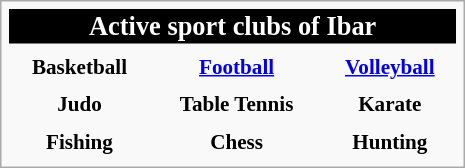<table class="infobox" style="font-size: 88%; width: 22em; text-align: center">
<tr>
<th colspan="3" style="font-size:125%; background:black; color:white;">Active sport clubs of Ibar</th>
</tr>
<tr>
<th></th>
<th></th>
<th></th>
</tr>
<tr>
<th><strong>Basketball</strong></th>
<th><a href='#'>Football</a></th>
<th><a href='#'>Volleyball</a></th>
</tr>
<tr>
<th></th>
<th></th>
<th></th>
</tr>
<tr>
<th Džudo klub Ibar>Judo</th>
<th STK Ibar>Table Tennis</th>
<th KK Ibar>Karate</th>
</tr>
<tr>
<th></th>
<th></th>
<th></th>
</tr>
<tr>
<th SRD Ibar>Fishing</th>
<th SK Ibar>Chess</th>
<th LD Ibar>Hunting</th>
</tr>
<tr>
</tr>
</table>
